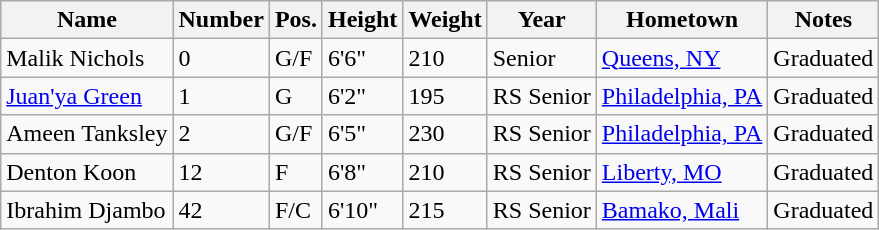<table class="wikitable sortable" border="1">
<tr>
<th>Name</th>
<th>Number</th>
<th>Pos.</th>
<th>Height</th>
<th>Weight</th>
<th>Year</th>
<th>Hometown</th>
<th class="unsortable">Notes</th>
</tr>
<tr>
<td>Malik Nichols</td>
<td>0</td>
<td>G/F</td>
<td>6'6"</td>
<td>210</td>
<td>Senior</td>
<td><a href='#'>Queens, NY</a></td>
<td>Graduated</td>
</tr>
<tr>
<td><a href='#'>Juan'ya Green</a></td>
<td>1</td>
<td>G</td>
<td>6'2"</td>
<td>195</td>
<td>RS Senior</td>
<td><a href='#'>Philadelphia, PA</a></td>
<td>Graduated</td>
</tr>
<tr>
<td>Ameen Tanksley</td>
<td>2</td>
<td>G/F</td>
<td>6'5"</td>
<td>230</td>
<td>RS Senior</td>
<td><a href='#'>Philadelphia, PA</a></td>
<td>Graduated</td>
</tr>
<tr>
<td>Denton Koon</td>
<td>12</td>
<td>F</td>
<td>6'8"</td>
<td>210</td>
<td>RS Senior</td>
<td><a href='#'>Liberty, MO</a></td>
<td>Graduated</td>
</tr>
<tr>
<td>Ibrahim Djambo</td>
<td>42</td>
<td>F/C</td>
<td>6'10"</td>
<td>215</td>
<td>RS Senior</td>
<td><a href='#'>Bamako, Mali</a></td>
<td>Graduated</td>
</tr>
</table>
